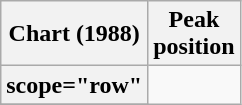<table class="wikitable sortable plainrowheaders">
<tr>
<th scope="col">Chart (1988)</th>
<th scope="col">Peak<br>position</th>
</tr>
<tr>
<th>scope="row"</th>
</tr>
<tr>
</tr>
</table>
